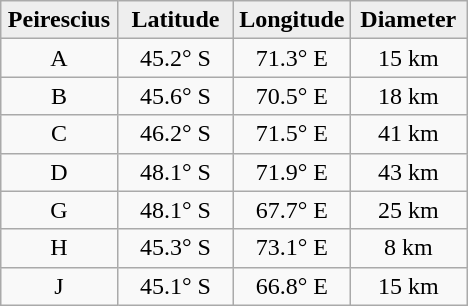<table class="wikitable">
<tr>
<th width="25%" style="background:#eeeeee;">Peirescius</th>
<th width="25%" style="background:#eeeeee;">Latitude</th>
<th width="25%" style="background:#eeeeee;">Longitude</th>
<th width="25%" style="background:#eeeeee;">Diameter</th>
</tr>
<tr>
<td align="center">A</td>
<td align="center">45.2° S</td>
<td align="center">71.3° E</td>
<td align="center">15 km</td>
</tr>
<tr>
<td align="center">B</td>
<td align="center">45.6° S</td>
<td align="center">70.5° E</td>
<td align="center">18 km</td>
</tr>
<tr>
<td align="center">C</td>
<td align="center">46.2° S</td>
<td align="center">71.5° E</td>
<td align="center">41 km</td>
</tr>
<tr>
<td align="center">D</td>
<td align="center">48.1° S</td>
<td align="center">71.9° E</td>
<td align="center">43 km</td>
</tr>
<tr>
<td align="center">G</td>
<td align="center">48.1° S</td>
<td align="center">67.7° E</td>
<td align="center">25 km</td>
</tr>
<tr>
<td align="center">H</td>
<td align="center">45.3° S</td>
<td align="center">73.1° E</td>
<td align="center">8 km</td>
</tr>
<tr>
<td align="center">J</td>
<td align="center">45.1° S</td>
<td align="center">66.8° E</td>
<td align="center">15 km</td>
</tr>
</table>
